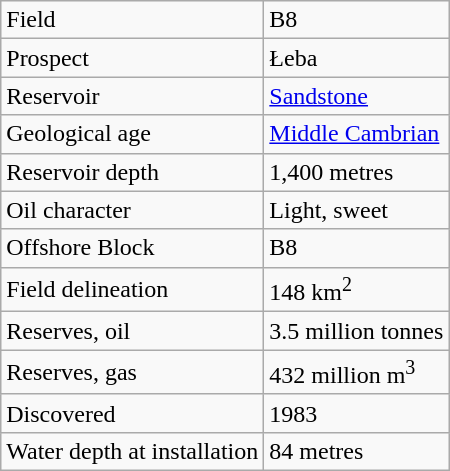<table class="wikitable">
<tr>
<td>Field</td>
<td>B8</td>
</tr>
<tr>
<td>Prospect</td>
<td>Łeba</td>
</tr>
<tr>
<td>Reservoir</td>
<td><a href='#'>Sandstone</a></td>
</tr>
<tr>
<td>Geological age</td>
<td><a href='#'>Middle Cambrian</a></td>
</tr>
<tr>
<td>Reservoir depth</td>
<td>1,400 metres</td>
</tr>
<tr>
<td>Oil character</td>
<td>Light, sweet</td>
</tr>
<tr>
<td>Offshore Block</td>
<td>B8</td>
</tr>
<tr>
<td>Field delineation</td>
<td>148 km<sup>2</sup></td>
</tr>
<tr>
<td>Reserves, oil</td>
<td>3.5 million tonnes</td>
</tr>
<tr>
<td>Reserves, gas</td>
<td>432 million m<sup>3</sup></td>
</tr>
<tr>
<td>Discovered</td>
<td>1983</td>
</tr>
<tr>
<td>Water depth at installation</td>
<td>84 metres</td>
</tr>
</table>
